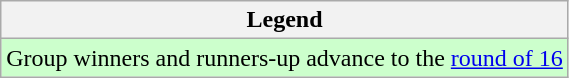<table class="wikitable">
<tr>
<th>Legend</th>
</tr>
<tr bgcolor=#ccffcc>
<td>Group winners and runners-up advance to the <a href='#'>round of 16</a></td>
</tr>
</table>
